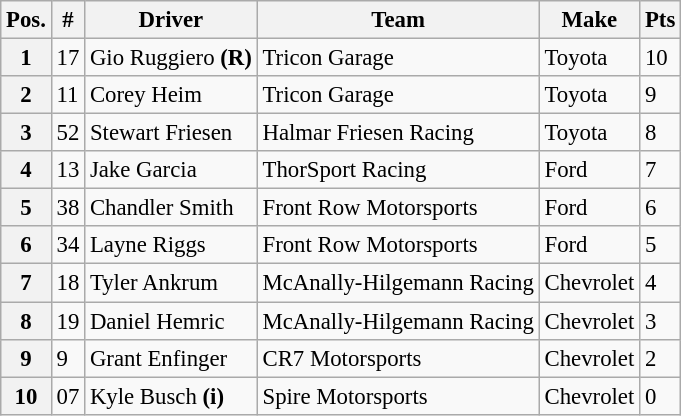<table class="wikitable" style="font-size:95%">
<tr>
<th>Pos.</th>
<th>#</th>
<th>Driver</th>
<th>Team</th>
<th>Make</th>
<th>Pts</th>
</tr>
<tr>
<th>1</th>
<td>17</td>
<td>Gio Ruggiero <strong>(R)</strong></td>
<td>Tricon Garage</td>
<td>Toyota</td>
<td>10</td>
</tr>
<tr>
<th>2</th>
<td>11</td>
<td>Corey Heim</td>
<td>Tricon Garage</td>
<td>Toyota</td>
<td>9</td>
</tr>
<tr>
<th>3</th>
<td>52</td>
<td>Stewart Friesen</td>
<td>Halmar Friesen Racing</td>
<td>Toyota</td>
<td>8</td>
</tr>
<tr>
<th>4</th>
<td>13</td>
<td>Jake Garcia</td>
<td>ThorSport Racing</td>
<td>Ford</td>
<td>7</td>
</tr>
<tr>
<th>5</th>
<td>38</td>
<td>Chandler Smith</td>
<td>Front Row Motorsports</td>
<td>Ford</td>
<td>6</td>
</tr>
<tr>
<th>6</th>
<td>34</td>
<td>Layne Riggs</td>
<td>Front Row Motorsports</td>
<td>Ford</td>
<td>5</td>
</tr>
<tr>
<th>7</th>
<td>18</td>
<td>Tyler Ankrum</td>
<td>McAnally-Hilgemann Racing</td>
<td>Chevrolet</td>
<td>4</td>
</tr>
<tr>
<th>8</th>
<td>19</td>
<td>Daniel Hemric</td>
<td>McAnally-Hilgemann Racing</td>
<td>Chevrolet</td>
<td>3</td>
</tr>
<tr>
<th>9</th>
<td>9</td>
<td>Grant Enfinger</td>
<td>CR7 Motorsports</td>
<td>Chevrolet</td>
<td>2</td>
</tr>
<tr>
<th>10</th>
<td>07</td>
<td>Kyle Busch <strong>(i)</strong></td>
<td>Spire Motorsports</td>
<td>Chevrolet</td>
<td>0</td>
</tr>
</table>
